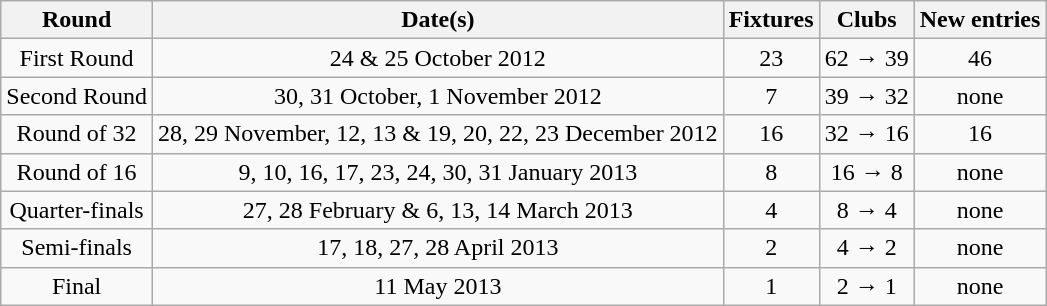<table class="wikitable" style="text-align:center">
<tr>
<th>Round</th>
<th>Date(s)</th>
<th>Fixtures</th>
<th>Clubs</th>
<th>New entries</th>
</tr>
<tr>
<td>First Round</td>
<td>24 & 25 October 2012</td>
<td>23</td>
<td>62 → 39</td>
<td>46</td>
</tr>
<tr>
<td>Second Round</td>
<td>30, 31 October, 1 November 2012</td>
<td>7</td>
<td>39 → 32</td>
<td>none</td>
</tr>
<tr>
<td>Round of 32</td>
<td>28, 29 November, 12, 13 & 19, 20, 22, 23 December 2012</td>
<td>16</td>
<td>32 → 16</td>
<td>16</td>
</tr>
<tr>
<td>Round of 16</td>
<td>9, 10, 16, 17, 23, 24, 30, 31 January 2013</td>
<td>8</td>
<td>16 → 8</td>
<td>none</td>
</tr>
<tr>
<td>Quarter-finals</td>
<td>27, 28 February & 6, 13, 14 March 2013</td>
<td>4</td>
<td>8 → 4</td>
<td>none</td>
</tr>
<tr>
<td>Semi-finals</td>
<td>17, 18, 27, 28 April 2013</td>
<td>2</td>
<td>4 → 2</td>
<td>none</td>
</tr>
<tr>
<td>Final</td>
<td>11 May 2013</td>
<td>1</td>
<td>2 → 1</td>
<td>none</td>
</tr>
</table>
